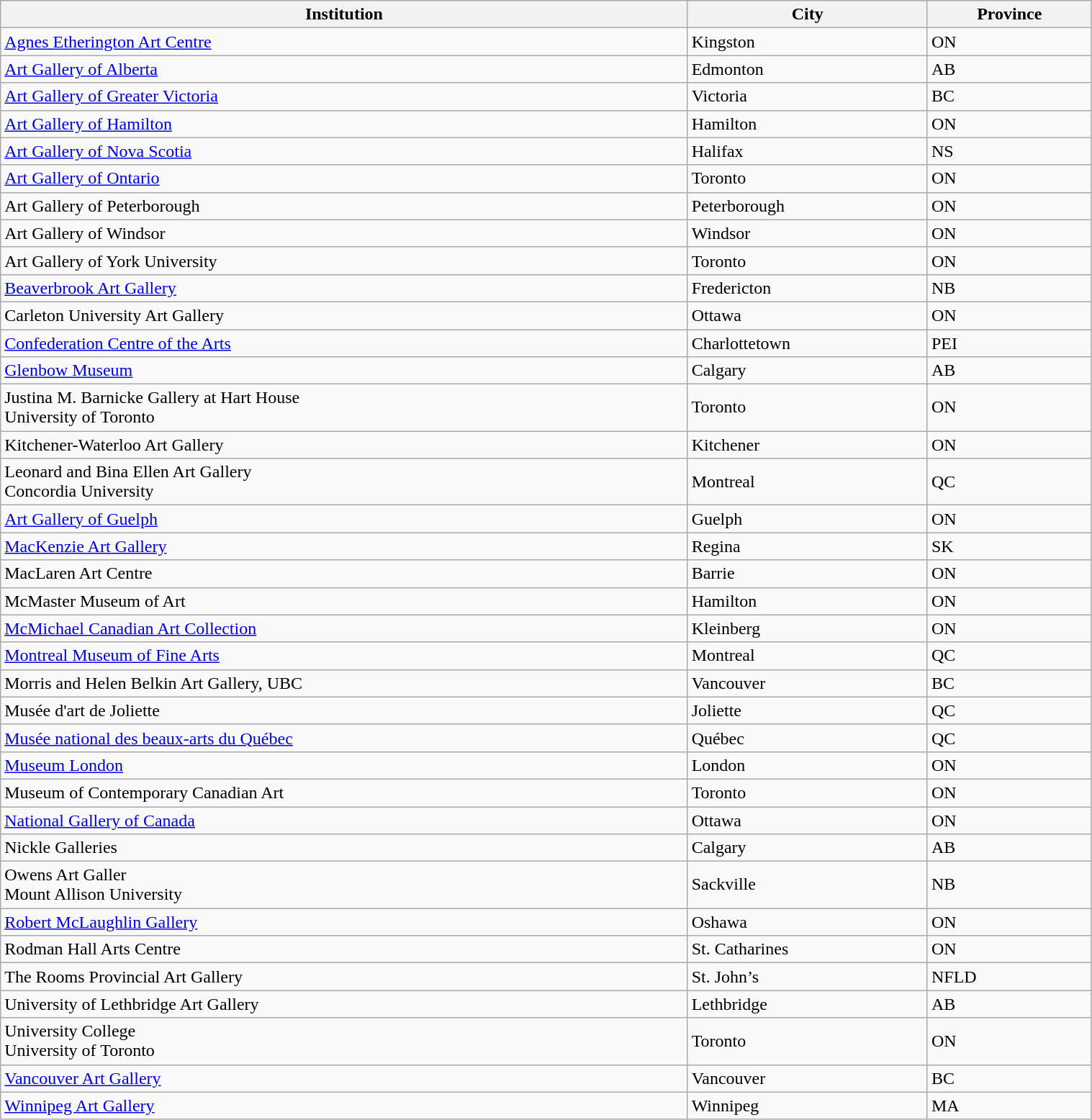<table class="wikitable sortable" width="80%">
<tr>
<th>Institution</th>
<th>City</th>
<th>Province</th>
</tr>
<tr>
<td><a href='#'>Agnes Etherington Art Centre</a></td>
<td>Kingston</td>
<td>ON</td>
</tr>
<tr>
<td><a href='#'>Art Gallery of Alberta</a></td>
<td>Edmonton</td>
<td>AB</td>
</tr>
<tr>
<td><a href='#'>Art Gallery of Greater Victoria</a></td>
<td>Victoria</td>
<td>BC</td>
</tr>
<tr>
<td><a href='#'>Art Gallery of Hamilton</a></td>
<td>Hamilton</td>
<td>ON</td>
</tr>
<tr>
<td><a href='#'>Art Gallery of Nova Scotia</a></td>
<td>Halifax</td>
<td>NS</td>
</tr>
<tr>
<td><a href='#'>Art Gallery of Ontario</a></td>
<td>Toronto</td>
<td>ON</td>
</tr>
<tr>
<td>Art Gallery of Peterborough</td>
<td>Peterborough</td>
<td>ON</td>
</tr>
<tr>
<td>Art Gallery of Windsor</td>
<td>Windsor</td>
<td>ON</td>
</tr>
<tr>
<td>Art Gallery of York University</td>
<td>Toronto</td>
<td>ON</td>
</tr>
<tr>
<td><a href='#'>Beaverbrook Art Gallery</a></td>
<td>Fredericton</td>
<td>NB</td>
</tr>
<tr>
<td>Carleton University Art Gallery</td>
<td>Ottawa</td>
<td>ON</td>
</tr>
<tr>
<td><a href='#'>Confederation Centre of the Arts</a></td>
<td>Charlottetown</td>
<td>PEI</td>
</tr>
<tr>
<td><a href='#'>Glenbow Museum</a></td>
<td>Calgary</td>
<td>AB</td>
</tr>
<tr>
<td>Justina M. Barnicke Gallery at Hart House<br> University of Toronto</td>
<td>Toronto</td>
<td>ON</td>
</tr>
<tr>
<td>Kitchener-Waterloo Art Gallery</td>
<td>Kitchener</td>
<td>ON</td>
</tr>
<tr>
<td>Leonard and Bina Ellen Art Gallery<br>Concordia University</td>
<td>Montreal</td>
<td>QC</td>
</tr>
<tr>
<td><a href='#'>Art Gallery of Guelph</a></td>
<td>Guelph</td>
<td>ON</td>
</tr>
<tr>
<td><a href='#'>MacKenzie Art Gallery</a></td>
<td>Regina</td>
<td>SK</td>
</tr>
<tr>
<td>MacLaren Art Centre</td>
<td>Barrie</td>
<td>ON</td>
</tr>
<tr>
<td>McMaster Museum of Art</td>
<td>Hamilton</td>
<td>ON</td>
</tr>
<tr>
<td><a href='#'>McMichael Canadian Art Collection</a></td>
<td>Kleinberg</td>
<td>ON</td>
</tr>
<tr>
<td><a href='#'>Montreal Museum of Fine Arts</a></td>
<td>Montreal</td>
<td>QC</td>
</tr>
<tr>
<td>Morris and Helen Belkin Art Gallery, UBC</td>
<td>Vancouver</td>
<td>BC</td>
</tr>
<tr>
<td>Musée d'art de Joliette</td>
<td>Joliette</td>
<td>QC</td>
</tr>
<tr>
<td><a href='#'>Musée national des beaux-arts du Québec</a></td>
<td>Québec</td>
<td>QC</td>
</tr>
<tr>
<td><a href='#'>Museum London</a></td>
<td>London</td>
<td>ON</td>
</tr>
<tr>
<td>Museum of Contemporary Canadian Art</td>
<td>Toronto</td>
<td>ON</td>
</tr>
<tr>
<td><a href='#'>National Gallery of Canada</a></td>
<td>Ottawa</td>
<td>ON</td>
</tr>
<tr>
<td>Nickle Galleries</td>
<td>Calgary</td>
<td>AB</td>
</tr>
<tr>
<td>Owens Art Galler<br>Mount Allison University</td>
<td>Sackville</td>
<td>NB</td>
</tr>
<tr>
<td><a href='#'>Robert McLaughlin Gallery</a></td>
<td>Oshawa</td>
<td>ON</td>
</tr>
<tr>
<td>Rodman Hall Arts Centre</td>
<td>St. Catharines</td>
<td>ON</td>
</tr>
<tr>
<td>The Rooms Provincial Art Gallery</td>
<td>St. John’s</td>
<td>NFLD</td>
</tr>
<tr>
<td>University of Lethbridge Art Gallery</td>
<td>Lethbridge</td>
<td>AB</td>
</tr>
<tr>
<td>University College<br>University of Toronto</td>
<td>Toronto</td>
<td>ON</td>
</tr>
<tr>
<td><a href='#'>Vancouver Art Gallery</a></td>
<td>Vancouver</td>
<td>BC</td>
</tr>
<tr>
<td><a href='#'>Winnipeg Art Gallery</a></td>
<td>Winnipeg</td>
<td>MA</td>
</tr>
</table>
